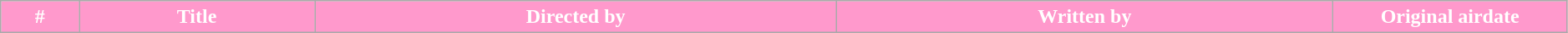<table class="wikitable" style="width: 99%;">
<tr>
<th style="background: #FF99CC; color: #FFF; width: 5%;">#</th>
<th style="background: #FF99CC; color: #FFF;">Title</th>
<th style="background: #FF99CC; color: #FFF;">Directed by</th>
<th style="background: #FF99CC; color: #FFF;">Written by</th>
<th style="background: #FF99CC; color: #FFF; width: 15%;">Original airdate<br>






















</th>
</tr>
</table>
